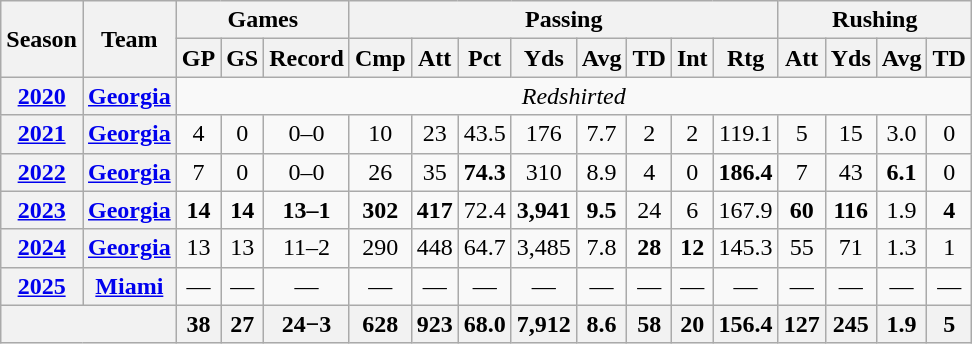<table class="wikitable" style="text-align:center;">
<tr College statistics>
<th rowspan="2">Season</th>
<th rowspan="2">Team</th>
<th colspan="3">Games</th>
<th colspan="8">Passing</th>
<th colspan="5">Rushing</th>
</tr>
<tr>
<th>GP</th>
<th>GS</th>
<th>Record</th>
<th>Cmp</th>
<th>Att</th>
<th>Pct</th>
<th>Yds</th>
<th>Avg</th>
<th>TD</th>
<th>Int</th>
<th>Rtg</th>
<th>Att</th>
<th>Yds</th>
<th>Avg</th>
<th>TD</th>
</tr>
<tr>
<th><a href='#'>2020</a></th>
<th><a href='#'>Georgia</a></th>
<td colspan="15"><em>Redshirted </em></td>
</tr>
<tr>
<th><a href='#'>2021</a></th>
<th><a href='#'>Georgia</a></th>
<td>4</td>
<td>0</td>
<td>0–0</td>
<td>10</td>
<td>23</td>
<td>43.5</td>
<td>176</td>
<td>7.7</td>
<td>2</td>
<td>2</td>
<td>119.1</td>
<td>5</td>
<td>15</td>
<td>3.0</td>
<td>0</td>
</tr>
<tr>
<th><a href='#'>2022</a></th>
<th><a href='#'>Georgia</a></th>
<td>7</td>
<td>0</td>
<td>0–0</td>
<td>26</td>
<td>35</td>
<td><strong>74.3</strong></td>
<td>310</td>
<td>8.9</td>
<td>4</td>
<td>0</td>
<td><strong>186.4</strong></td>
<td>7</td>
<td>43</td>
<td><strong>6.1</strong></td>
<td>0</td>
</tr>
<tr>
<th><a href='#'>2023</a></th>
<th><a href='#'>Georgia</a></th>
<td><strong>14</strong></td>
<td><strong>14</strong></td>
<td><strong>13–1</strong></td>
<td><strong>302</strong></td>
<td><strong>417</strong></td>
<td>72.4</td>
<td><strong>3,941</strong></td>
<td><strong>9.5</strong></td>
<td>24</td>
<td>6</td>
<td>167.9</td>
<td><strong>60</strong></td>
<td><strong>116</strong></td>
<td>1.9</td>
<td><strong>4</strong></td>
</tr>
<tr>
<th><a href='#'>2024</a></th>
<th><a href='#'>Georgia</a></th>
<td>13</td>
<td>13</td>
<td>11–2</td>
<td>290</td>
<td>448</td>
<td>64.7</td>
<td>3,485</td>
<td>7.8</td>
<td><strong>28</strong></td>
<td><strong>12</strong></td>
<td>145.3</td>
<td>55</td>
<td>71</td>
<td>1.3</td>
<td>1</td>
</tr>
<tr>
<th><a href='#'>2025</a></th>
<th><a href='#'>Miami</a></th>
<td>—</td>
<td>—</td>
<td>—</td>
<td>—</td>
<td>—</td>
<td>—</td>
<td>—</td>
<td>—</td>
<td>—</td>
<td>—</td>
<td>—</td>
<td>—</td>
<td>—</td>
<td>—</td>
<td>—</td>
</tr>
<tr>
<th colspan="2"></th>
<th>38</th>
<th>27</th>
<th>24−3</th>
<th>628</th>
<th>923</th>
<th>68.0</th>
<th>7,912</th>
<th>8.6</th>
<th>58</th>
<th>20</th>
<th>156.4</th>
<th>127</th>
<th>245</th>
<th>1.9</th>
<th>5</th>
</tr>
</table>
